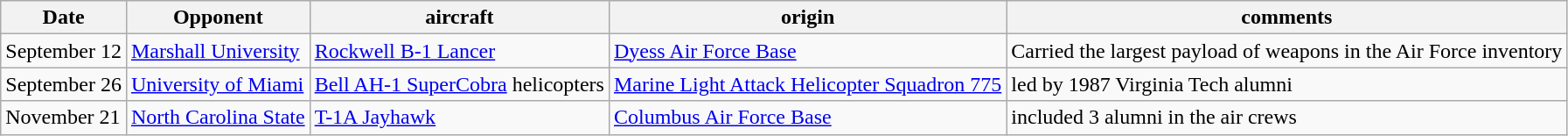<table class="wikitable">
<tr>
<th>Date</th>
<th>Opponent</th>
<th>aircraft</th>
<th>origin</th>
<th>comments</th>
</tr>
<tr>
<td>September 12</td>
<td><a href='#'>Marshall University</a></td>
<td><a href='#'>Rockwell B-1 Lancer</a></td>
<td><a href='#'>Dyess Air Force Base</a></td>
<td>Carried the largest payload of weapons in the Air Force inventory</td>
</tr>
<tr>
<td>September 26</td>
<td><a href='#'>University of Miami</a></td>
<td><a href='#'>Bell AH-1 SuperCobra</a> helicopters</td>
<td><a href='#'>Marine Light Attack Helicopter Squadron 775</a></td>
<td>led by 1987 Virginia Tech alumni</td>
</tr>
<tr>
<td>November 21</td>
<td><a href='#'>North Carolina State</a></td>
<td><a href='#'>T-1A Jayhawk</a></td>
<td><a href='#'>Columbus Air Force Base</a></td>
<td>included 3 alumni in the air crews</td>
</tr>
</table>
